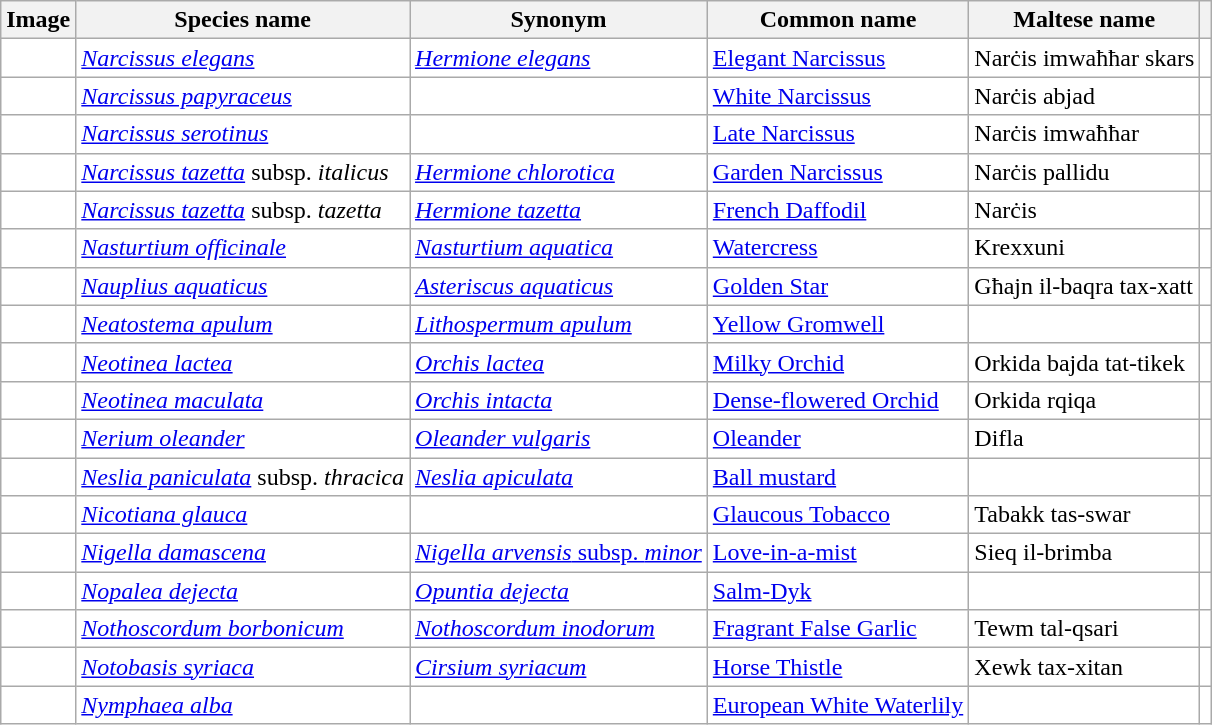<table class="wikitable" style="background: white">
<tr>
<th>Image</th>
<th>Species name</th>
<th>Synonym</th>
<th>Common name</th>
<th>Maltese name</th>
<th></th>
</tr>
<tr>
<td></td>
<td><em><a href='#'>Narcissus elegans</a></em></td>
<td><em><a href='#'>Hermione elegans</a></em></td>
<td><a href='#'>Elegant Narcissus</a></td>
<td>Narċis imwaħħar skars</td>
<td></td>
</tr>
<tr>
<td></td>
<td><em><a href='#'>Narcissus papyraceus</a></em></td>
<td></td>
<td><a href='#'>White Narcissus</a></td>
<td>Narċis abjad</td>
<td></td>
</tr>
<tr>
<td></td>
<td><em><a href='#'>Narcissus serotinus</a></em></td>
<td></td>
<td><a href='#'>Late Narcissus</a></td>
<td>Narċis imwaħħar</td>
<td></td>
</tr>
<tr>
<td></td>
<td><em><a href='#'>Narcissus tazetta</a></em> subsp. <em>italicus</em></td>
<td><em><a href='#'>Hermione chlorotica</a></em></td>
<td><a href='#'>Garden Narcissus</a></td>
<td>Narċis pallidu</td>
<td></td>
</tr>
<tr>
<td></td>
<td><em><a href='#'>Narcissus tazetta</a></em> subsp. <em>tazetta</em></td>
<td><em><a href='#'>Hermione tazetta</a></em></td>
<td><a href='#'>French Daffodil</a></td>
<td>Narċis</td>
<td></td>
</tr>
<tr>
<td></td>
<td><em><a href='#'>Nasturtium officinale</a></em></td>
<td><em><a href='#'>Nasturtium aquatica</a></em></td>
<td><a href='#'>Watercress</a></td>
<td>Krexxuni</td>
<td></td>
</tr>
<tr>
<td></td>
<td><em><a href='#'>Nauplius aquaticus</a></em></td>
<td><em><a href='#'>Asteriscus aquaticus</a></em></td>
<td><a href='#'>Golden Star</a></td>
<td>Għajn il-baqra tax-xatt</td>
<td></td>
</tr>
<tr>
<td></td>
<td><em><a href='#'>Neatostema apulum</a></em></td>
<td><em><a href='#'>Lithospermum apulum</a></em></td>
<td><a href='#'>Yellow Gromwell</a></td>
<td></td>
<td></td>
</tr>
<tr>
<td></td>
<td><em><a href='#'>Neotinea lactea</a></em></td>
<td><em><a href='#'>Orchis lactea</a></em></td>
<td><a href='#'>Milky Orchid</a></td>
<td>Orkida bajda tat-tikek</td>
<td></td>
</tr>
<tr>
<td></td>
<td><em><a href='#'>Neotinea maculata</a></em></td>
<td><em><a href='#'>Orchis intacta</a></em></td>
<td><a href='#'>Dense-flowered Orchid</a></td>
<td>Orkida rqiqa</td>
<td></td>
</tr>
<tr>
<td></td>
<td><em><a href='#'>Nerium oleander</a></em></td>
<td><em><a href='#'>Oleander vulgaris</a></em></td>
<td><a href='#'>Oleander</a></td>
<td>Difla</td>
<td></td>
</tr>
<tr>
<td></td>
<td><em><a href='#'>Neslia paniculata</a></em> subsp. <em>thracica</em></td>
<td><em><a href='#'>Neslia apiculata</a></em></td>
<td><a href='#'>Ball mustard</a></td>
<td></td>
<td></td>
</tr>
<tr>
<td></td>
<td><em><a href='#'>Nicotiana glauca</a></em></td>
<td></td>
<td><a href='#'>Glaucous Tobacco</a></td>
<td>Tabakk tas-swar</td>
<td></td>
</tr>
<tr>
<td></td>
<td><em><a href='#'>Nigella damascena</a></em></td>
<td><a href='#'><em>Nigella arvensis</em> subsp. <em>minor</em></a></td>
<td><a href='#'>Love-in-a-mist</a></td>
<td>Sieq il-brimba</td>
<td></td>
</tr>
<tr>
<td></td>
<td><em><a href='#'>Nopalea dejecta</a></em></td>
<td><em><a href='#'>Opuntia dejecta</a></em></td>
<td><a href='#'>Salm-Dyk</a></td>
<td></td>
<td></td>
</tr>
<tr>
<td></td>
<td><em><a href='#'>Nothoscordum borbonicum</a></em></td>
<td><em><a href='#'>Nothoscordum inodorum</a></em></td>
<td><a href='#'>Fragrant False Garlic</a></td>
<td>Tewm tal-qsari</td>
<td></td>
</tr>
<tr>
<td></td>
<td><em><a href='#'>Notobasis syriaca</a></em></td>
<td><em><a href='#'>Cirsium syriacum</a></em></td>
<td><a href='#'>Horse Thistle</a></td>
<td>Xewk tax-xitan</td>
<td></td>
</tr>
<tr>
<td></td>
<td><em><a href='#'>Nymphaea alba</a></em></td>
<td></td>
<td><a href='#'>European White Waterlily</a></td>
<td></td>
<td></td>
</tr>
</table>
